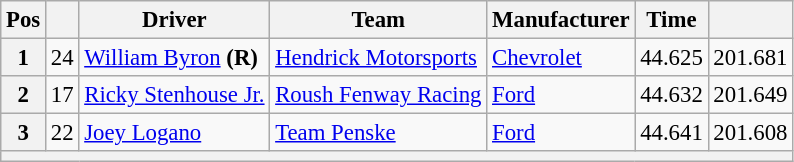<table class="wikitable" style="font-size:95%">
<tr>
<th>Pos</th>
<th></th>
<th>Driver</th>
<th>Team</th>
<th>Manufacturer</th>
<th>Time</th>
<th></th>
</tr>
<tr>
<th>1</th>
<td>24</td>
<td><a href='#'>William Byron</a> <strong>(R)</strong></td>
<td><a href='#'>Hendrick Motorsports</a></td>
<td><a href='#'>Chevrolet</a></td>
<td>44.625</td>
<td>201.681</td>
</tr>
<tr>
<th>2</th>
<td>17</td>
<td><a href='#'>Ricky Stenhouse Jr.</a></td>
<td><a href='#'>Roush Fenway Racing</a></td>
<td><a href='#'>Ford</a></td>
<td>44.632</td>
<td>201.649</td>
</tr>
<tr>
<th>3</th>
<td>22</td>
<td><a href='#'>Joey Logano</a></td>
<td><a href='#'>Team Penske</a></td>
<td><a href='#'>Ford</a></td>
<td>44.641</td>
<td>201.608</td>
</tr>
<tr>
<th colspan="7"></th>
</tr>
</table>
